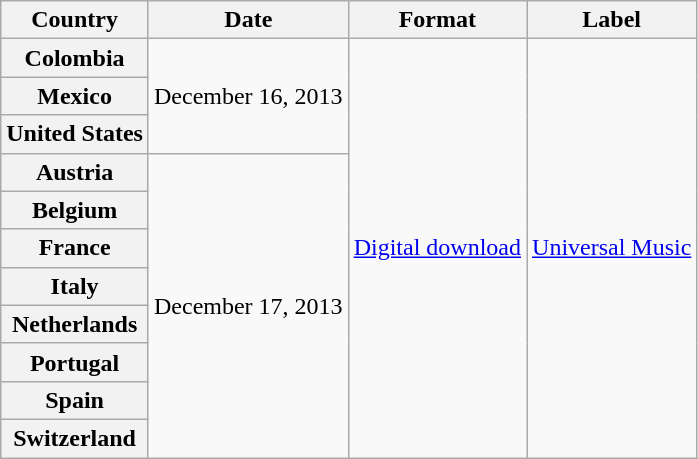<table class="wikitable plainrowheaders" border="1">
<tr>
<th scope="col">Country</th>
<th scope="col">Date</th>
<th scope="col">Format</th>
<th scope="col">Label</th>
</tr>
<tr>
<th scope="row">Colombia</th>
<td rowspan="3">December 16, 2013</td>
<td rowspan="17"><a href='#'>Digital download</a></td>
<td rowspan="22"><a href='#'>Universal Music</a></td>
</tr>
<tr>
<th scope="row">Mexico</th>
</tr>
<tr>
<th scope="row">United States</th>
</tr>
<tr>
<th scope="row">Austria</th>
<td rowspan="10">December 17, 2013</td>
</tr>
<tr>
<th scope="row">Belgium</th>
</tr>
<tr>
<th scope="row">France</th>
</tr>
<tr>
<th scope="row">Italy</th>
</tr>
<tr>
<th scope="row">Netherlands</th>
</tr>
<tr>
<th scope="row">Portugal</th>
</tr>
<tr>
<th scope="row">Spain</th>
</tr>
<tr>
<th scope="row">Switzerland</th>
</tr>
</table>
